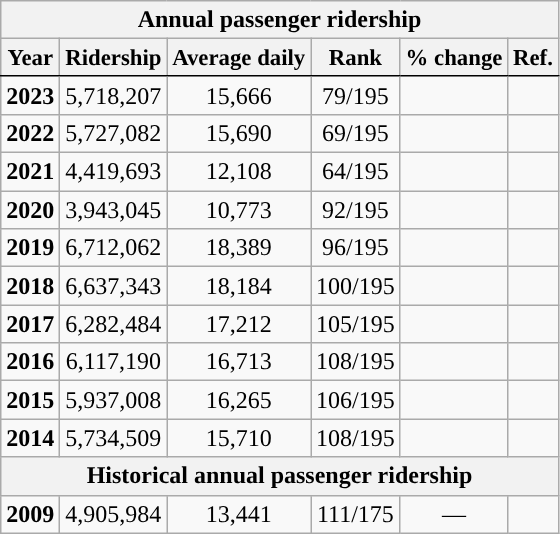<table class="wikitable sortable" style="text-align:right;">
<tr>
<th colspan="6" style="background-color:#">Annual passenger ridership</th>
</tr>
<tr style="font-size:95%; text-align:center">
<th style="border-bottom:1px solid black">Year</th>
<th style="border-bottom:1px solid black">Ridership</th>
<th style="border-bottom:1px solid black">Average daily</th>
<th style="border-bottom:1px solid black">Rank</th>
<th style="border-bottom:1px solid black">% change</th>
<th style="border-bottom:1px solid black">Ref.</th>
</tr>
<tr style="text-align:center;">
<td><strong>2023</strong></td>
<td>5,718,207</td>
<td>15,666</td>
<td>79/195</td>
<td></td>
<td></td>
</tr>
<tr style="text-align:center;">
<td><strong>2022</strong></td>
<td>5,727,082</td>
<td>15,690</td>
<td>69/195</td>
<td></td>
<td></td>
</tr>
<tr style="text-align:center;">
<td><strong>2021</strong></td>
<td>4,419,693</td>
<td>12,108</td>
<td>64/195</td>
<td></td>
<td></td>
</tr>
<tr style="text-align:center;">
<td><strong>2020</strong></td>
<td>3,943,045</td>
<td>10,773</td>
<td>92/195</td>
<td></td>
<td></td>
</tr>
<tr style="text-align:center;">
<td><strong>2019</strong></td>
<td>6,712,062</td>
<td>18,389</td>
<td>96/195</td>
<td></td>
<td></td>
</tr>
<tr style="text-align:center;">
<td><strong>2018</strong></td>
<td>6,637,343</td>
<td>18,184</td>
<td>100/195</td>
<td></td>
<td></td>
</tr>
<tr style="text-align:center;">
<td><strong>2017</strong></td>
<td>6,282,484</td>
<td>17,212</td>
<td>105/195</td>
<td></td>
<td></td>
</tr>
<tr style="text-align:center;">
<td><strong>2016</strong></td>
<td>6,117,190</td>
<td>16,713</td>
<td>108/195</td>
<td></td>
<td></td>
</tr>
<tr style="text-align:center;">
<td><strong>2015</strong></td>
<td>5,937,008</td>
<td>16,265</td>
<td>106/195</td>
<td></td>
<td></td>
</tr>
<tr style="text-align:center;">
<td><strong>2014</strong></td>
<td>5,734,509</td>
<td>15,710</td>
<td>108/195</td>
<td></td>
<td></td>
</tr>
<tr>
<th colspan="6" style="background-color:#">Historical annual passenger ridership</th>
</tr>
<tr style="text-align:center;">
<td><strong>2009</strong></td>
<td>4,905,984</td>
<td>13,441</td>
<td>111/175</td>
<td>—</td>
<td></td>
</tr>
</table>
